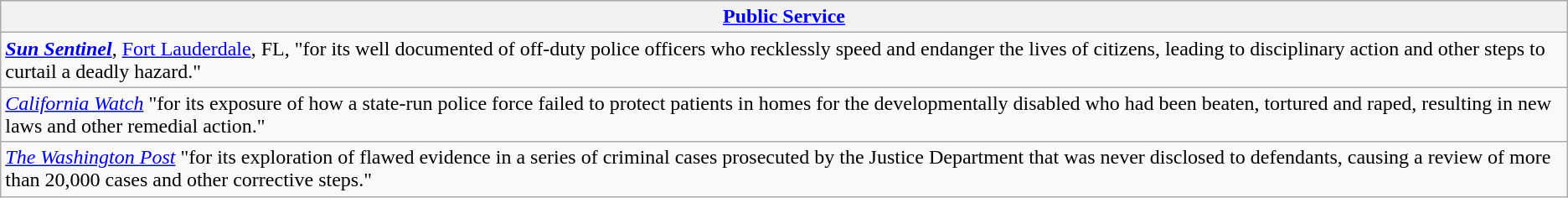<table class="wikitable" style="float:left; float:none;">
<tr>
<th><a href='#'>Public Service</a></th>
</tr>
<tr>
<td><strong><em><a href='#'>Sun Sentinel</a></em></strong>, <a href='#'>Fort Lauderdale</a>, FL, "for its well documented  of off-duty police officers who recklessly speed and endanger the lives of citizens, leading to disciplinary action and other steps to curtail a deadly hazard."</td>
</tr>
<tr>
<td><em><a href='#'>California Watch</a></em> "for its exposure of how a state-run police force failed to protect patients in homes for the developmentally disabled who had been beaten, tortured and raped, resulting in new laws and other remedial action."</td>
</tr>
<tr>
<td><em><a href='#'>The Washington Post</a></em> "for its exploration of flawed evidence in a series of criminal cases prosecuted by the Justice Department that was never disclosed to defendants, causing a review of more than 20,000 cases and other corrective steps."</td>
</tr>
</table>
